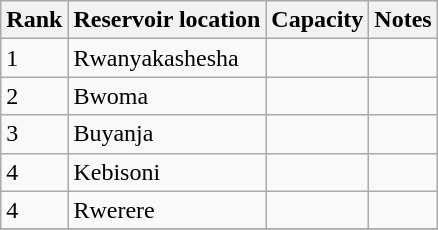<table class="wikitable sortable" style="margin: 0.5em auto">
<tr>
<th>Rank</th>
<th>Reservoir location</th>
<th>Capacity</th>
<th>Notes</th>
</tr>
<tr>
<td>1</td>
<td>Rwanyakashesha</td>
<td></td>
<td></td>
</tr>
<tr>
<td>2</td>
<td>Bwoma</td>
<td></td>
<td></td>
</tr>
<tr>
<td>3</td>
<td>Buyanja</td>
<td></td>
<td></td>
</tr>
<tr>
<td>4</td>
<td>Kebisoni</td>
<td></td>
<td></td>
</tr>
<tr>
<td>4</td>
<td>Rwerere</td>
<td></td>
<td></td>
</tr>
<tr>
</tr>
</table>
